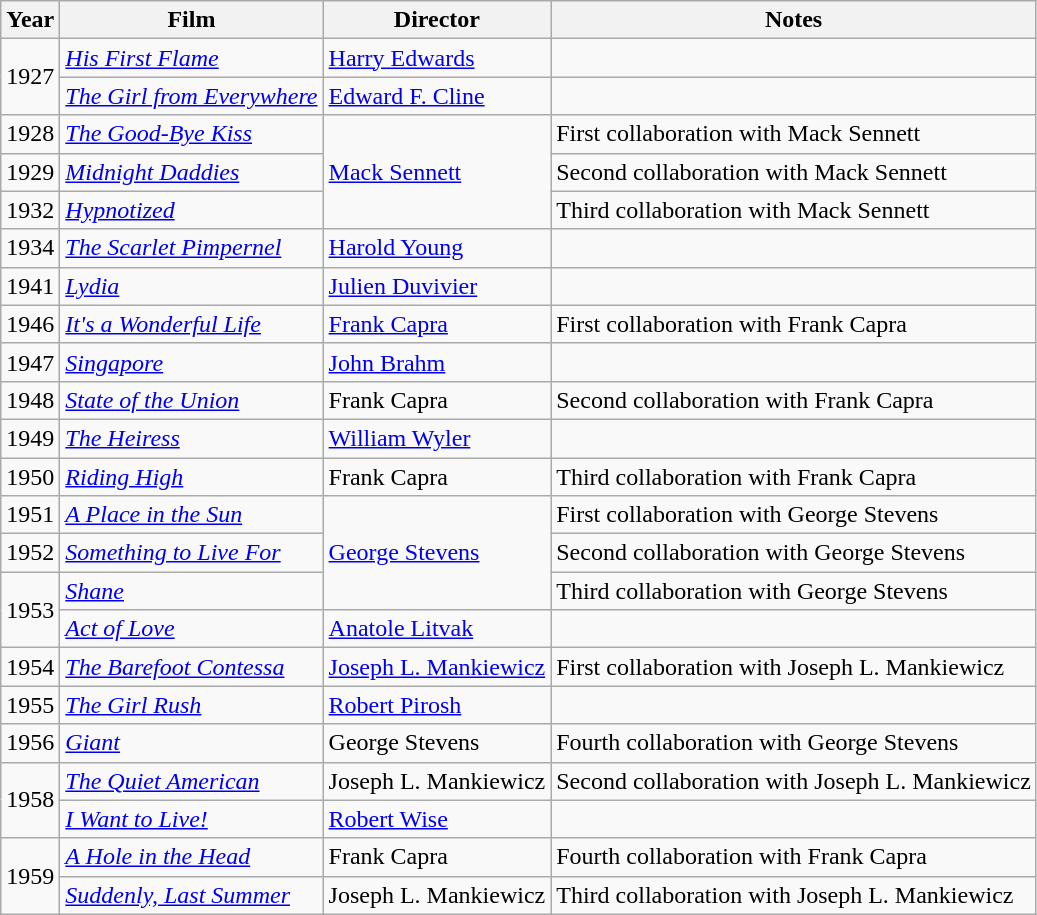<table class="wikitable">
<tr>
<th>Year</th>
<th>Film</th>
<th>Director</th>
<th>Notes</th>
</tr>
<tr>
<td rowspan=2>1927</td>
<td><em><a href='#'>His First Flame</a></em></td>
<td><a href='#'>Harry Edwards</a></td>
<td></td>
</tr>
<tr>
<td><em><a href='#'>The Girl from Everywhere</a></em></td>
<td><a href='#'>Edward F. Cline</a></td>
<td></td>
</tr>
<tr>
<td>1928</td>
<td><em><a href='#'>The Good-Bye Kiss</a></em></td>
<td rowspan=3><a href='#'>Mack Sennett</a></td>
<td>First collaboration with Mack Sennett</td>
</tr>
<tr>
<td>1929</td>
<td><em><a href='#'>Midnight Daddies</a></em></td>
<td>Second collaboration with Mack Sennett</td>
</tr>
<tr>
<td>1932</td>
<td><em><a href='#'>Hypnotized</a></em></td>
<td>Third collaboration with Mack Sennett</td>
</tr>
<tr>
<td>1934</td>
<td><em><a href='#'>The Scarlet Pimpernel</a></em></td>
<td><a href='#'>Harold Young</a></td>
<td></td>
</tr>
<tr>
<td>1941</td>
<td><em><a href='#'>Lydia</a></em></td>
<td><a href='#'>Julien Duvivier</a></td>
<td></td>
</tr>
<tr>
<td>1946</td>
<td><em><a href='#'>It's a Wonderful Life</a></em></td>
<td><a href='#'>Frank Capra</a></td>
<td>First collaboration with Frank Capra</td>
</tr>
<tr>
<td>1947</td>
<td><em><a href='#'>Singapore</a></em></td>
<td><a href='#'>John Brahm</a></td>
<td></td>
</tr>
<tr>
<td>1948</td>
<td><em><a href='#'>State of the Union</a></em></td>
<td>Frank Capra</td>
<td>Second collaboration with Frank Capra</td>
</tr>
<tr>
<td>1949</td>
<td><em><a href='#'>The Heiress</a></em></td>
<td><a href='#'>William Wyler</a></td>
<td></td>
</tr>
<tr>
<td>1950</td>
<td><em><a href='#'>Riding High</a></em></td>
<td>Frank Capra</td>
<td>Third collaboration with Frank Capra</td>
</tr>
<tr>
<td>1951</td>
<td><em><a href='#'>A Place in the Sun</a></em></td>
<td rowspan=3><a href='#'>George Stevens</a></td>
<td>First collaboration with George Stevens</td>
</tr>
<tr>
<td>1952</td>
<td><em><a href='#'>Something to Live For</a></em></td>
<td>Second collaboration with George Stevens</td>
</tr>
<tr>
<td rowspan=2>1953</td>
<td><em><a href='#'>Shane</a></em></td>
<td>Third collaboration with George Stevens</td>
</tr>
<tr>
<td><em><a href='#'>Act of Love</a></em></td>
<td><a href='#'>Anatole Litvak</a></td>
<td></td>
</tr>
<tr>
<td>1954</td>
<td><em><a href='#'>The Barefoot Contessa</a></em></td>
<td><a href='#'>Joseph L. Mankiewicz</a></td>
<td>First collaboration with Joseph L. Mankiewicz</td>
</tr>
<tr>
<td>1955</td>
<td><em><a href='#'>The Girl Rush</a></em></td>
<td><a href='#'>Robert Pirosh</a></td>
<td></td>
</tr>
<tr>
<td>1956</td>
<td><em><a href='#'>Giant</a></em></td>
<td>George Stevens</td>
<td>Fourth collaboration with George Stevens</td>
</tr>
<tr>
<td rowspan=2>1958</td>
<td><em><a href='#'>The Quiet American</a></em></td>
<td>Joseph L. Mankiewicz</td>
<td>Second collaboration with Joseph L. Mankiewicz</td>
</tr>
<tr>
<td><em><a href='#'>I Want to Live!</a></em></td>
<td><a href='#'>Robert Wise</a></td>
<td></td>
</tr>
<tr>
<td rowspan=2>1959</td>
<td><em><a href='#'>A Hole in the Head</a></em></td>
<td>Frank Capra</td>
<td>Fourth collaboration with Frank Capra</td>
</tr>
<tr>
<td><em><a href='#'>Suddenly, Last Summer</a></em></td>
<td>Joseph L. Mankiewicz</td>
<td>Third collaboration with Joseph L. Mankiewicz</td>
</tr>
</table>
